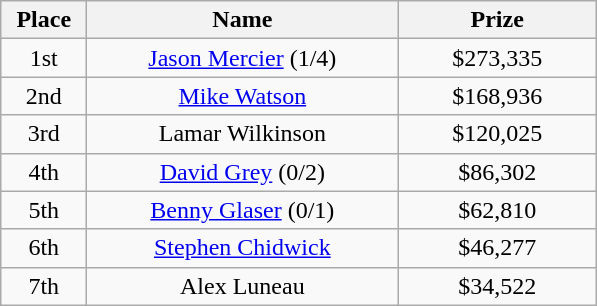<table class="wikitable">
<tr>
<th width="50">Place</th>
<th width="200">Name</th>
<th width="125">Prize</th>
</tr>
<tr>
<td align = "center">1st</td>
<td align = "center"><a href='#'>Jason Mercier</a> (1/4)</td>
<td align = "center">$273,335</td>
</tr>
<tr>
<td align = "center">2nd</td>
<td align = "center"><a href='#'>Mike Watson</a></td>
<td align = "center">$168,936</td>
</tr>
<tr>
<td align = "center">3rd</td>
<td align = "center">Lamar Wilkinson</td>
<td align = "center">$120,025</td>
</tr>
<tr>
<td align = "center">4th</td>
<td align = "center"><a href='#'>David Grey</a> (0/2)</td>
<td align = "center">$86,302</td>
</tr>
<tr>
<td align = "center">5th</td>
<td align = "center"><a href='#'>Benny Glaser</a> (0/1)</td>
<td align = "center">$62,810</td>
</tr>
<tr>
<td align = "center">6th</td>
<td align = "center"><a href='#'>Stephen Chidwick</a></td>
<td align = "center">$46,277</td>
</tr>
<tr>
<td align = "center">7th</td>
<td align = "center">Alex Luneau</td>
<td align = "center">$34,522</td>
</tr>
</table>
